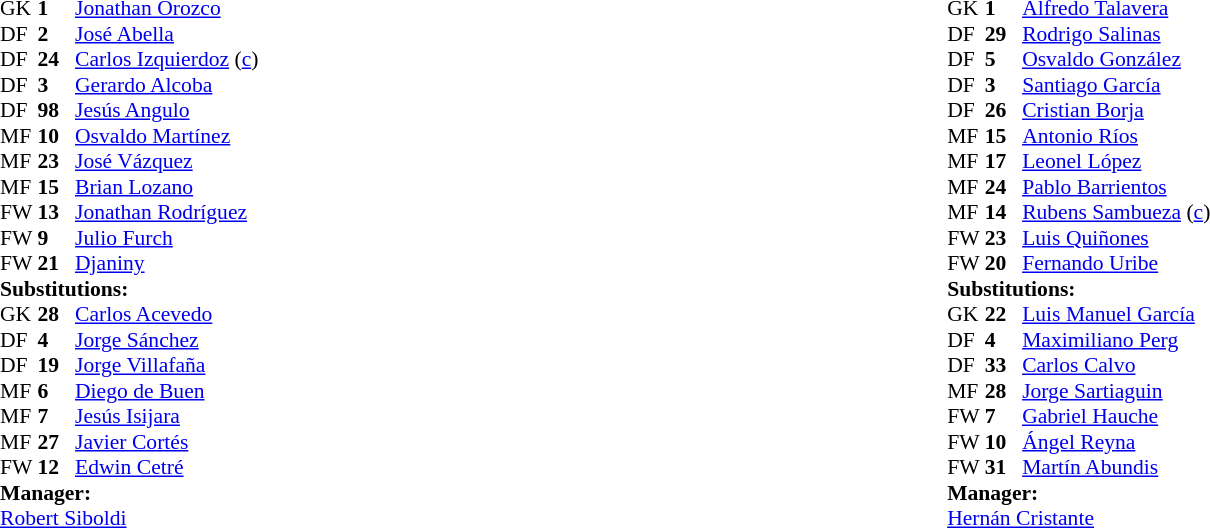<table width=100%>
<tr>
<td valign=top width=50%><br><table style="font-size:90%" cellspacing=0 cellpadding=0 align=center>
<tr>
<th width=25></th>
<th width=25></th>
</tr>
<tr>
<td>GK</td>
<td><strong>1</strong></td>
<td> <a href='#'>Jonathan Orozco</a></td>
</tr>
<tr>
<td>DF</td>
<td><strong>2</strong></td>
<td> <a href='#'>José Abella</a></td>
</tr>
<tr>
<td>DF</td>
<td><strong>24</strong></td>
<td> <a href='#'>Carlos Izquierdoz</a> (<a href='#'>c</a>)</td>
</tr>
<tr>
<td>DF</td>
<td><strong>3</strong></td>
<td> <a href='#'>Gerardo Alcoba</a></td>
</tr>
<tr>
<td>DF</td>
<td><strong>98</strong></td>
<td> <a href='#'>Jesús Angulo</a></td>
<td></td>
</tr>
<tr>
<td>MF</td>
<td><strong>10</strong></td>
<td> <a href='#'>Osvaldo Martínez</a></td>
</tr>
<tr>
<td>MF</td>
<td><strong>23</strong></td>
<td> <a href='#'>José Vázquez</a></td>
</tr>
<tr>
<td>MF</td>
<td><strong>15</strong></td>
<td> <a href='#'>Brian Lozano</a></td>
</tr>
<tr>
<td>FW</td>
<td><strong>13</strong></td>
<td> <a href='#'>Jonathan Rodríguez</a></td>
<td></td>
<td></td>
</tr>
<tr>
<td>FW</td>
<td><strong>9</strong></td>
<td> <a href='#'>Julio Furch</a></td>
</tr>
<tr>
<td>FW</td>
<td><strong>21</strong></td>
<td> <a href='#'>Djaniny</a></td>
<td></td>
<td></td>
</tr>
<tr>
<td colspan=3><strong>Substitutions:</strong></td>
</tr>
<tr>
<td>GK</td>
<td><strong>28</strong></td>
<td> <a href='#'>Carlos Acevedo</a></td>
</tr>
<tr>
<td>DF</td>
<td><strong>4</strong></td>
<td> <a href='#'>Jorge Sánchez</a></td>
</tr>
<tr>
<td>DF</td>
<td><strong>19</strong></td>
<td> <a href='#'>Jorge Villafaña</a></td>
</tr>
<tr>
<td>MF</td>
<td><strong>6</strong></td>
<td> <a href='#'>Diego de Buen</a></td>
</tr>
<tr>
<td>MF</td>
<td><strong>7</strong></td>
<td> <a href='#'>Jesús Isijara</a></td>
<td></td>
<td></td>
</tr>
<tr>
<td>MF</td>
<td><strong>27</strong></td>
<td> <a href='#'>Javier Cortés</a></td>
</tr>
<tr>
<td>FW</td>
<td><strong>12</strong></td>
<td> <a href='#'>Edwin Cetré</a></td>
<td></td>
<td></td>
</tr>
<tr>
<td colspan=3><strong>Manager:</strong></td>
</tr>
<tr>
<td colspan=4> <a href='#'>Robert Siboldi</a></td>
</tr>
</table>
</td>
<td valign=top></td>
<td valign=top width=50%><br><table style="font-size:90%" cellspacing=0 cellpadding=0 align=center>
<tr>
<th width=25></th>
<th width=25></th>
</tr>
<tr>
<td>GK</td>
<td><strong>1</strong></td>
<td> <a href='#'>Alfredo Talavera</a></td>
</tr>
<tr>
<td>DF</td>
<td><strong>29</strong></td>
<td> <a href='#'>Rodrigo Salinas</a></td>
</tr>
<tr>
<td>DF</td>
<td><strong>5</strong></td>
<td> <a href='#'>Osvaldo González</a></td>
</tr>
<tr>
<td>DF</td>
<td><strong>3</strong></td>
<td> <a href='#'>Santiago García</a></td>
<td></td>
</tr>
<tr>
<td>DF</td>
<td><strong>26</strong></td>
<td> <a href='#'>Cristian Borja</a></td>
</tr>
<tr>
<td>MF</td>
<td><strong>15</strong></td>
<td> <a href='#'>Antonio Ríos</a></td>
</tr>
<tr>
<td>MF</td>
<td><strong>17</strong></td>
<td> <a href='#'>Leonel López</a></td>
</tr>
<tr>
<td>MF</td>
<td><strong>24</strong></td>
<td> <a href='#'>Pablo Barrientos</a></td>
</tr>
<tr>
<td>MF</td>
<td><strong>14</strong></td>
<td> <a href='#'>Rubens Sambueza</a> (<a href='#'>c</a>)</td>
</tr>
<tr>
<td>FW</td>
<td><strong>23</strong></td>
<td> <a href='#'>Luis Quiñones</a></td>
<td></td>
</tr>
<tr>
<td>FW</td>
<td><strong>20</strong></td>
<td> <a href='#'>Fernando Uribe</a></td>
</tr>
<tr>
<td colspan=3><strong>Substitutions:</strong></td>
</tr>
<tr>
<td>GK</td>
<td><strong>22</strong></td>
<td> <a href='#'>Luis Manuel García</a></td>
</tr>
<tr>
<td>DF</td>
<td><strong>4</strong></td>
<td> <a href='#'>Maximiliano Perg</a></td>
</tr>
<tr>
<td>DF</td>
<td><strong>33</strong></td>
<td> <a href='#'>Carlos Calvo</a></td>
</tr>
<tr>
<td>MF</td>
<td><strong>28</strong></td>
<td> <a href='#'>Jorge Sartiaguin</a></td>
</tr>
<tr>
<td>FW</td>
<td><strong>7</strong></td>
<td> <a href='#'>Gabriel Hauche</a></td>
</tr>
<tr>
<td>FW</td>
<td><strong>10</strong></td>
<td> <a href='#'>Ángel Reyna</a></td>
</tr>
<tr>
<td>FW</td>
<td><strong>31</strong></td>
<td> <a href='#'>Martín Abundis</a></td>
</tr>
<tr>
<td colspan=3><strong>Manager:</strong></td>
</tr>
<tr>
<td colspan=4> <a href='#'>Hernán Cristante</a></td>
</tr>
</table>
</td>
</tr>
</table>
